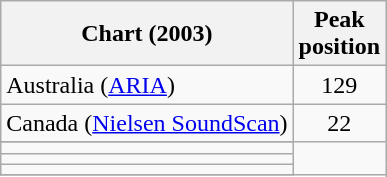<table class="wikitable sortable">
<tr>
<th>Chart (2003)</th>
<th>Peak<br>position</th>
</tr>
<tr>
<td>Australia (<a href='#'>ARIA</a>)</td>
<td align="center">129</td>
</tr>
<tr>
<td>Canada (<a href='#'>Nielsen SoundScan</a>)</td>
<td align="center">22</td>
</tr>
<tr>
</tr>
<tr>
</tr>
<tr>
</tr>
<tr>
</tr>
<tr>
<td></td>
</tr>
<tr>
<td></td>
</tr>
<tr>
<td></td>
</tr>
<tr>
</tr>
</table>
